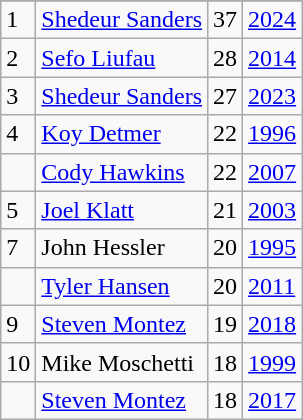<table class="wikitable">
<tr>
</tr>
<tr>
<td>1</td>
<td><a href='#'>Shedeur Sanders</a></td>
<td>37</td>
<td><a href='#'>2024</a></td>
</tr>
<tr>
<td>2</td>
<td><a href='#'>Sefo Liufau</a></td>
<td>28</td>
<td><a href='#'>2014</a></td>
</tr>
<tr>
<td>3</td>
<td><a href='#'>Shedeur Sanders</a></td>
<td>27</td>
<td><a href='#'>2023</a></td>
</tr>
<tr>
<td>4</td>
<td><a href='#'>Koy Detmer</a></td>
<td>22</td>
<td><a href='#'>1996</a></td>
</tr>
<tr>
<td></td>
<td><a href='#'>Cody Hawkins</a></td>
<td>22</td>
<td><a href='#'>2007</a></td>
</tr>
<tr>
<td>5</td>
<td><a href='#'>Joel Klatt</a></td>
<td>21</td>
<td><a href='#'>2003</a></td>
</tr>
<tr>
<td>7</td>
<td>John Hessler</td>
<td>20</td>
<td><a href='#'>1995</a></td>
</tr>
<tr>
<td></td>
<td><a href='#'>Tyler Hansen</a></td>
<td>20</td>
<td><a href='#'>2011</a></td>
</tr>
<tr>
<td>9</td>
<td><a href='#'>Steven Montez</a></td>
<td>19</td>
<td><a href='#'>2018</a></td>
</tr>
<tr>
<td>10</td>
<td>Mike Moschetti</td>
<td>18</td>
<td><a href='#'>1999</a></td>
</tr>
<tr>
<td></td>
<td><a href='#'>Steven Montez</a></td>
<td>18</td>
<td><a href='#'>2017</a></td>
</tr>
</table>
